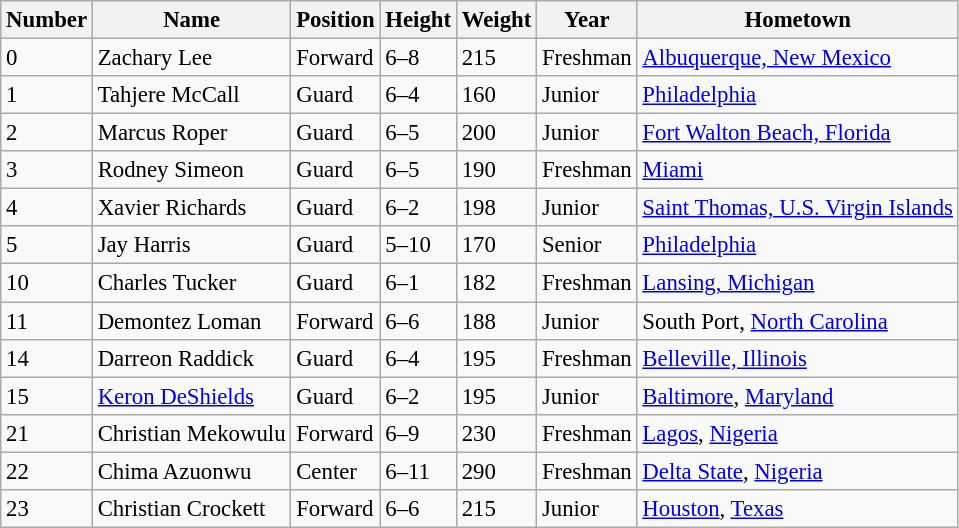<table class="wikitable" style="font-size: 95%;">
<tr>
<th>Number</th>
<th>Name</th>
<th>Position</th>
<th>Height</th>
<th>Weight</th>
<th>Year</th>
<th>Hometown</th>
</tr>
<tr>
<td>0</td>
<td>Zachary Lee</td>
<td>Forward</td>
<td>6–8</td>
<td>215</td>
<td>Freshman</td>
<td><a href='#'>Albuquerque, New Mexico</a></td>
</tr>
<tr>
<td>1</td>
<td>Tahjere McCall</td>
<td>Guard</td>
<td>6–4</td>
<td>160</td>
<td>Junior</td>
<td><a href='#'>Philadelphia</a></td>
</tr>
<tr>
<td>2</td>
<td>Marcus Roper</td>
<td>Guard</td>
<td>6–5</td>
<td>200</td>
<td>Junior</td>
<td><a href='#'>Fort Walton Beach, Florida</a></td>
</tr>
<tr>
<td>3</td>
<td>Rodney Simeon</td>
<td>Guard</td>
<td>6–5</td>
<td>190</td>
<td>Freshman</td>
<td><a href='#'>Miami</a></td>
</tr>
<tr>
<td>4</td>
<td>Xavier Richards</td>
<td>Guard</td>
<td>6–2</td>
<td>198</td>
<td>Junior</td>
<td><a href='#'>Saint Thomas, U.S. Virgin Islands</a></td>
</tr>
<tr>
<td>5</td>
<td>Jay Harris</td>
<td>Guard</td>
<td>5–10</td>
<td>170</td>
<td>Senior</td>
<td><a href='#'>Philadelphia</a></td>
</tr>
<tr>
<td>10</td>
<td>Charles Tucker</td>
<td>Guard</td>
<td>6–1</td>
<td>182</td>
<td>Freshman</td>
<td><a href='#'>Lansing, Michigan</a></td>
</tr>
<tr>
<td>11</td>
<td>Demontez Loman</td>
<td>Forward</td>
<td>6–6</td>
<td>188</td>
<td>Junior</td>
<td>South Port, <a href='#'>North Carolina</a></td>
</tr>
<tr>
<td>14</td>
<td>Darreon Raddick</td>
<td>Guard</td>
<td>6–4</td>
<td>195</td>
<td>Freshman</td>
<td><a href='#'>Belleville, Illinois</a></td>
</tr>
<tr>
<td>15</td>
<td><a href='#'>Keron DeShields</a></td>
<td>Guard</td>
<td>6–2</td>
<td>195</td>
<td>Junior</td>
<td><a href='#'>Baltimore</a>, <a href='#'>Maryland</a></td>
</tr>
<tr>
<td>21</td>
<td>Christian Mekowulu</td>
<td>Forward</td>
<td>6–9</td>
<td>230</td>
<td>Freshman</td>
<td><a href='#'>Lagos</a>, <a href='#'>Nigeria</a></td>
</tr>
<tr>
<td>22</td>
<td>Chima Azuonwu</td>
<td>Center</td>
<td>6–11</td>
<td>290</td>
<td>Freshman</td>
<td><a href='#'>Delta State</a>, <a href='#'>Nigeria</a></td>
</tr>
<tr>
<td>23</td>
<td>Christian Crockett</td>
<td>Forward</td>
<td>6–6</td>
<td>215</td>
<td>Junior</td>
<td><a href='#'>Houston</a>, <a href='#'>Texas</a></td>
</tr>
</table>
